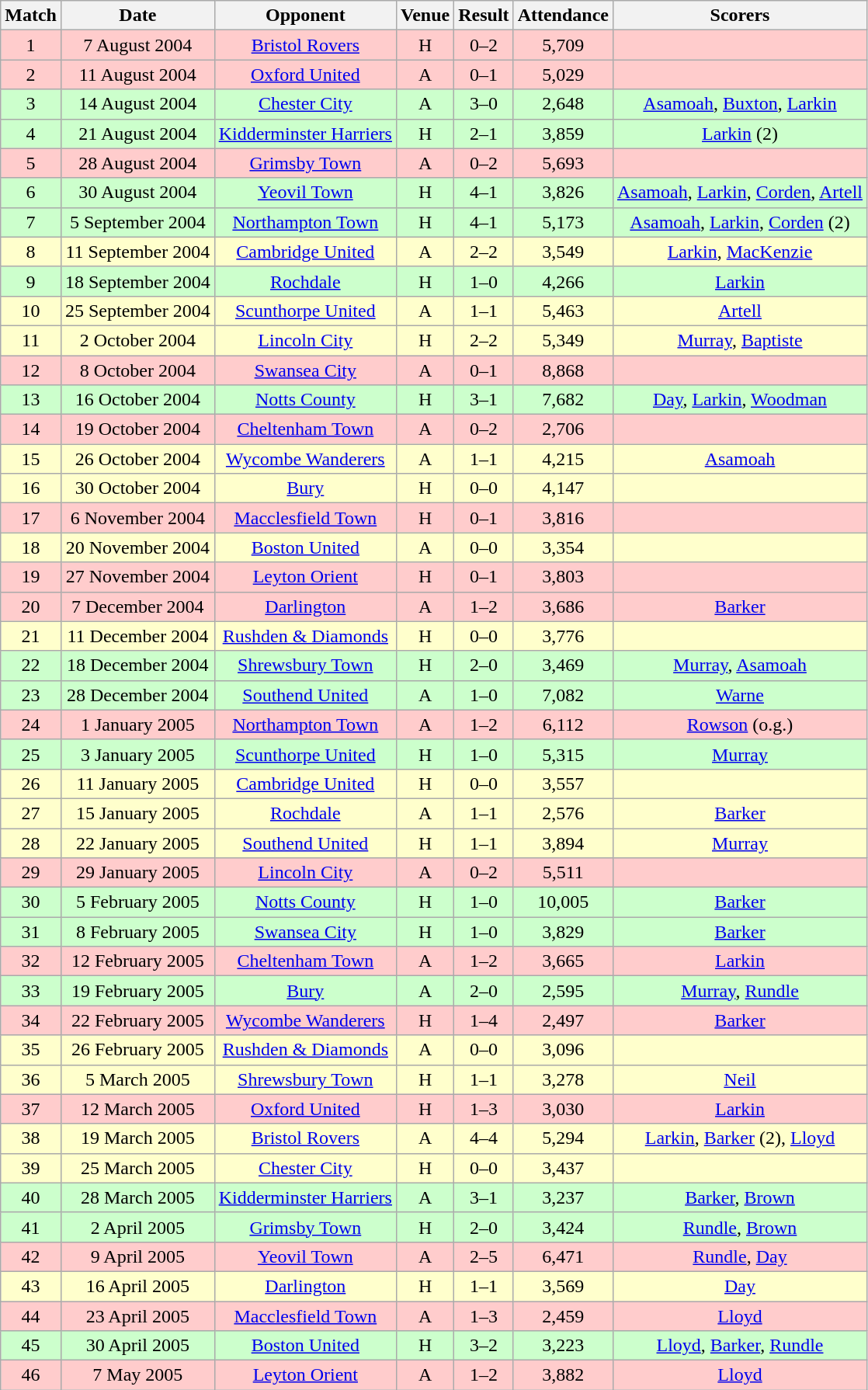<table class="wikitable " style="font-size:100%; text-align:center">
<tr>
<th>Match</th>
<th>Date</th>
<th>Opponent</th>
<th>Venue</th>
<th>Result</th>
<th>Attendance</th>
<th>Scorers</th>
</tr>
<tr style="background: #FFCCCC;">
<td>1</td>
<td>7 August 2004</td>
<td><a href='#'>Bristol Rovers</a></td>
<td>H</td>
<td>0–2</td>
<td>5,709</td>
<td></td>
</tr>
<tr style="background: #FFCCCC;">
<td>2</td>
<td>11 August 2004</td>
<td><a href='#'>Oxford United</a></td>
<td>A</td>
<td>0–1</td>
<td>5,029</td>
<td></td>
</tr>
<tr style="background: #CCFFCC;">
<td>3</td>
<td>14 August 2004</td>
<td><a href='#'>Chester City</a></td>
<td>A</td>
<td>3–0</td>
<td>2,648</td>
<td><a href='#'>Asamoah</a>, <a href='#'>Buxton</a>, <a href='#'>Larkin</a></td>
</tr>
<tr style="background: #CCFFCC;">
<td>4</td>
<td>21 August 2004</td>
<td><a href='#'>Kidderminster Harriers</a></td>
<td>H</td>
<td>2–1</td>
<td>3,859</td>
<td><a href='#'>Larkin</a> (2)</td>
</tr>
<tr style="background: #FFCCCC;">
<td>5</td>
<td>28 August 2004</td>
<td><a href='#'>Grimsby Town</a></td>
<td>A</td>
<td>0–2</td>
<td>5,693</td>
<td></td>
</tr>
<tr style="background: #CCFFCC;">
<td>6</td>
<td>30 August 2004</td>
<td><a href='#'>Yeovil Town</a></td>
<td>H</td>
<td>4–1</td>
<td>3,826</td>
<td><a href='#'>Asamoah</a>, <a href='#'>Larkin</a>, <a href='#'>Corden</a>, <a href='#'>Artell</a></td>
</tr>
<tr style="background: #CCFFCC;">
<td>7</td>
<td>5 September 2004</td>
<td><a href='#'>Northampton Town</a></td>
<td>H</td>
<td>4–1</td>
<td>5,173</td>
<td><a href='#'>Asamoah</a>, <a href='#'>Larkin</a>, <a href='#'>Corden</a> (2)</td>
</tr>
<tr style="background: #FFFFCC;">
<td>8</td>
<td>11 September 2004</td>
<td><a href='#'>Cambridge United</a></td>
<td>A</td>
<td>2–2</td>
<td>3,549</td>
<td><a href='#'>Larkin</a>, <a href='#'>MacKenzie</a></td>
</tr>
<tr style="background: #CCFFCC;">
<td>9</td>
<td>18 September 2004</td>
<td><a href='#'>Rochdale</a></td>
<td>H</td>
<td>1–0</td>
<td>4,266</td>
<td><a href='#'>Larkin</a></td>
</tr>
<tr style="background: #FFFFCC;">
<td>10</td>
<td>25 September 2004</td>
<td><a href='#'>Scunthorpe United</a></td>
<td>A</td>
<td>1–1</td>
<td>5,463</td>
<td><a href='#'>Artell</a></td>
</tr>
<tr style="background: #FFFFCC;">
<td>11</td>
<td>2 October 2004</td>
<td><a href='#'>Lincoln City</a></td>
<td>H</td>
<td>2–2</td>
<td>5,349</td>
<td><a href='#'>Murray</a>, <a href='#'>Baptiste</a></td>
</tr>
<tr style="background: #FFCCCC;">
<td>12</td>
<td>8 October 2004</td>
<td><a href='#'>Swansea City</a></td>
<td>A</td>
<td>0–1</td>
<td>8,868</td>
<td></td>
</tr>
<tr style="background: #CCFFCC;">
<td>13</td>
<td>16 October 2004</td>
<td><a href='#'>Notts County</a></td>
<td>H</td>
<td>3–1</td>
<td>7,682</td>
<td><a href='#'>Day</a>, <a href='#'>Larkin</a>, <a href='#'>Woodman</a></td>
</tr>
<tr style="background: #FFCCCC;">
<td>14</td>
<td>19 October 2004</td>
<td><a href='#'>Cheltenham Town</a></td>
<td>A</td>
<td>0–2</td>
<td>2,706</td>
<td></td>
</tr>
<tr style="background: #FFFFCC;">
<td>15</td>
<td>26 October 2004</td>
<td><a href='#'>Wycombe Wanderers</a></td>
<td>A</td>
<td>1–1</td>
<td>4,215</td>
<td><a href='#'>Asamoah</a></td>
</tr>
<tr style="background: #FFFFCC;">
<td>16</td>
<td>30 October 2004</td>
<td><a href='#'>Bury</a></td>
<td>H</td>
<td>0–0</td>
<td>4,147</td>
<td></td>
</tr>
<tr style="background: #FFCCCC;">
<td>17</td>
<td>6 November 2004</td>
<td><a href='#'>Macclesfield Town</a></td>
<td>H</td>
<td>0–1</td>
<td>3,816</td>
<td></td>
</tr>
<tr style="background: #FFFFCC;">
<td>18</td>
<td>20 November 2004</td>
<td><a href='#'>Boston United</a></td>
<td>A</td>
<td>0–0</td>
<td>3,354</td>
<td></td>
</tr>
<tr style="background: #FFCCCC;">
<td>19</td>
<td>27 November 2004</td>
<td><a href='#'>Leyton Orient</a></td>
<td>H</td>
<td>0–1</td>
<td>3,803</td>
<td></td>
</tr>
<tr style="background: #FFCCCC;">
<td>20</td>
<td>7 December 2004</td>
<td><a href='#'>Darlington</a></td>
<td>A</td>
<td>1–2</td>
<td>3,686</td>
<td><a href='#'>Barker</a></td>
</tr>
<tr style="background: #FFFFCC;">
<td>21</td>
<td>11 December 2004</td>
<td><a href='#'>Rushden & Diamonds</a></td>
<td>H</td>
<td>0–0</td>
<td>3,776</td>
<td></td>
</tr>
<tr style="background: #CCFFCC;">
<td>22</td>
<td>18 December 2004</td>
<td><a href='#'>Shrewsbury Town</a></td>
<td>H</td>
<td>2–0</td>
<td>3,469</td>
<td><a href='#'>Murray</a>, <a href='#'>Asamoah</a></td>
</tr>
<tr style="background: #CCFFCC;">
<td>23</td>
<td>28 December 2004</td>
<td><a href='#'>Southend United</a></td>
<td>A</td>
<td>1–0</td>
<td>7,082</td>
<td><a href='#'>Warne</a></td>
</tr>
<tr style="background: #FFCCCC;">
<td>24</td>
<td>1 January 2005</td>
<td><a href='#'>Northampton Town</a></td>
<td>A</td>
<td>1–2</td>
<td>6,112</td>
<td><a href='#'>Rowson</a> (o.g.)</td>
</tr>
<tr style="background: #CCFFCC;">
<td>25</td>
<td>3 January 2005</td>
<td><a href='#'>Scunthorpe United</a></td>
<td>H</td>
<td>1–0</td>
<td>5,315</td>
<td><a href='#'>Murray</a></td>
</tr>
<tr style="background: #FFFFCC;">
<td>26</td>
<td>11 January 2005</td>
<td><a href='#'>Cambridge United</a></td>
<td>H</td>
<td>0–0</td>
<td>3,557</td>
<td></td>
</tr>
<tr style="background: #FFFFCC;">
<td>27</td>
<td>15 January 2005</td>
<td><a href='#'>Rochdale</a></td>
<td>A</td>
<td>1–1</td>
<td>2,576</td>
<td><a href='#'>Barker</a></td>
</tr>
<tr style="background: #FFFFCC;">
<td>28</td>
<td>22 January 2005</td>
<td><a href='#'>Southend United</a></td>
<td>H</td>
<td>1–1</td>
<td>3,894</td>
<td><a href='#'>Murray</a></td>
</tr>
<tr style="background: #FFCCCC;">
<td>29</td>
<td>29 January 2005</td>
<td><a href='#'>Lincoln City</a></td>
<td>A</td>
<td>0–2</td>
<td>5,511</td>
<td></td>
</tr>
<tr style="background: #CCFFCC;">
<td>30</td>
<td>5 February 2005</td>
<td><a href='#'>Notts County</a></td>
<td>H</td>
<td>1–0</td>
<td>10,005</td>
<td><a href='#'>Barker</a></td>
</tr>
<tr style="background: #CCFFCC;">
<td>31</td>
<td>8 February 2005</td>
<td><a href='#'>Swansea City</a></td>
<td>H</td>
<td>1–0</td>
<td>3,829</td>
<td><a href='#'>Barker</a></td>
</tr>
<tr style="background: #FFCCCC;">
<td>32</td>
<td>12 February 2005</td>
<td><a href='#'>Cheltenham Town</a></td>
<td>A</td>
<td>1–2</td>
<td>3,665</td>
<td><a href='#'>Larkin</a></td>
</tr>
<tr style="background: #CCFFCC;">
<td>33</td>
<td>19 February 2005</td>
<td><a href='#'>Bury</a></td>
<td>A</td>
<td>2–0</td>
<td>2,595</td>
<td><a href='#'>Murray</a>, <a href='#'>Rundle</a></td>
</tr>
<tr style="background: #FFCCCC;">
<td>34</td>
<td>22 February 2005</td>
<td><a href='#'>Wycombe Wanderers</a></td>
<td>H</td>
<td>1–4</td>
<td>2,497</td>
<td><a href='#'>Barker</a></td>
</tr>
<tr style="background: #FFFFCC;">
<td>35</td>
<td>26 February 2005</td>
<td><a href='#'>Rushden & Diamonds</a></td>
<td>A</td>
<td>0–0</td>
<td>3,096</td>
<td></td>
</tr>
<tr style="background: #FFFFCC;">
<td>36</td>
<td>5 March 2005</td>
<td><a href='#'>Shrewsbury Town</a></td>
<td>H</td>
<td>1–1</td>
<td>3,278</td>
<td><a href='#'>Neil</a></td>
</tr>
<tr style="background: #FFCCCC;">
<td>37</td>
<td>12 March 2005</td>
<td><a href='#'>Oxford United</a></td>
<td>H</td>
<td>1–3</td>
<td>3,030</td>
<td><a href='#'>Larkin</a></td>
</tr>
<tr style="background: #FFFFCC;">
<td>38</td>
<td>19 March 2005</td>
<td><a href='#'>Bristol Rovers</a></td>
<td>A</td>
<td>4–4</td>
<td>5,294</td>
<td><a href='#'>Larkin</a>, <a href='#'>Barker</a> (2), <a href='#'>Lloyd</a></td>
</tr>
<tr style="background: #FFFFCC;">
<td>39</td>
<td>25 March 2005</td>
<td><a href='#'>Chester City</a></td>
<td>H</td>
<td>0–0</td>
<td>3,437</td>
<td></td>
</tr>
<tr style="background: #CCFFCC;">
<td>40</td>
<td>28 March 2005</td>
<td><a href='#'>Kidderminster Harriers</a></td>
<td>A</td>
<td>3–1</td>
<td>3,237</td>
<td><a href='#'>Barker</a>, <a href='#'>Brown</a></td>
</tr>
<tr style="background: #CCFFCC;">
<td>41</td>
<td>2 April 2005</td>
<td><a href='#'>Grimsby Town</a></td>
<td>H</td>
<td>2–0</td>
<td>3,424</td>
<td><a href='#'>Rundle</a>, <a href='#'>Brown</a></td>
</tr>
<tr style="background: #FFCCCC;">
<td>42</td>
<td>9 April 2005</td>
<td><a href='#'>Yeovil Town</a></td>
<td>A</td>
<td>2–5</td>
<td>6,471</td>
<td><a href='#'>Rundle</a>, <a href='#'>Day</a></td>
</tr>
<tr style="background: #FFFFCC;">
<td>43</td>
<td>16 April 2005</td>
<td><a href='#'>Darlington</a></td>
<td>H</td>
<td>1–1</td>
<td>3,569</td>
<td><a href='#'>Day</a></td>
</tr>
<tr style="background: #FFCCCC;">
<td>44</td>
<td>23 April 2005</td>
<td><a href='#'>Macclesfield Town</a></td>
<td>A</td>
<td>1–3</td>
<td>2,459</td>
<td><a href='#'>Lloyd</a></td>
</tr>
<tr style="background: #CCFFCC;">
<td>45</td>
<td>30 April 2005</td>
<td><a href='#'>Boston United</a></td>
<td>H</td>
<td>3–2</td>
<td>3,223</td>
<td><a href='#'>Lloyd</a>, <a href='#'>Barker</a>, <a href='#'>Rundle</a></td>
</tr>
<tr style="background: #FFCCCC;">
<td>46</td>
<td>7 May 2005</td>
<td><a href='#'>Leyton Orient</a></td>
<td>A</td>
<td>1–2</td>
<td>3,882</td>
<td><a href='#'>Lloyd</a></td>
</tr>
</table>
